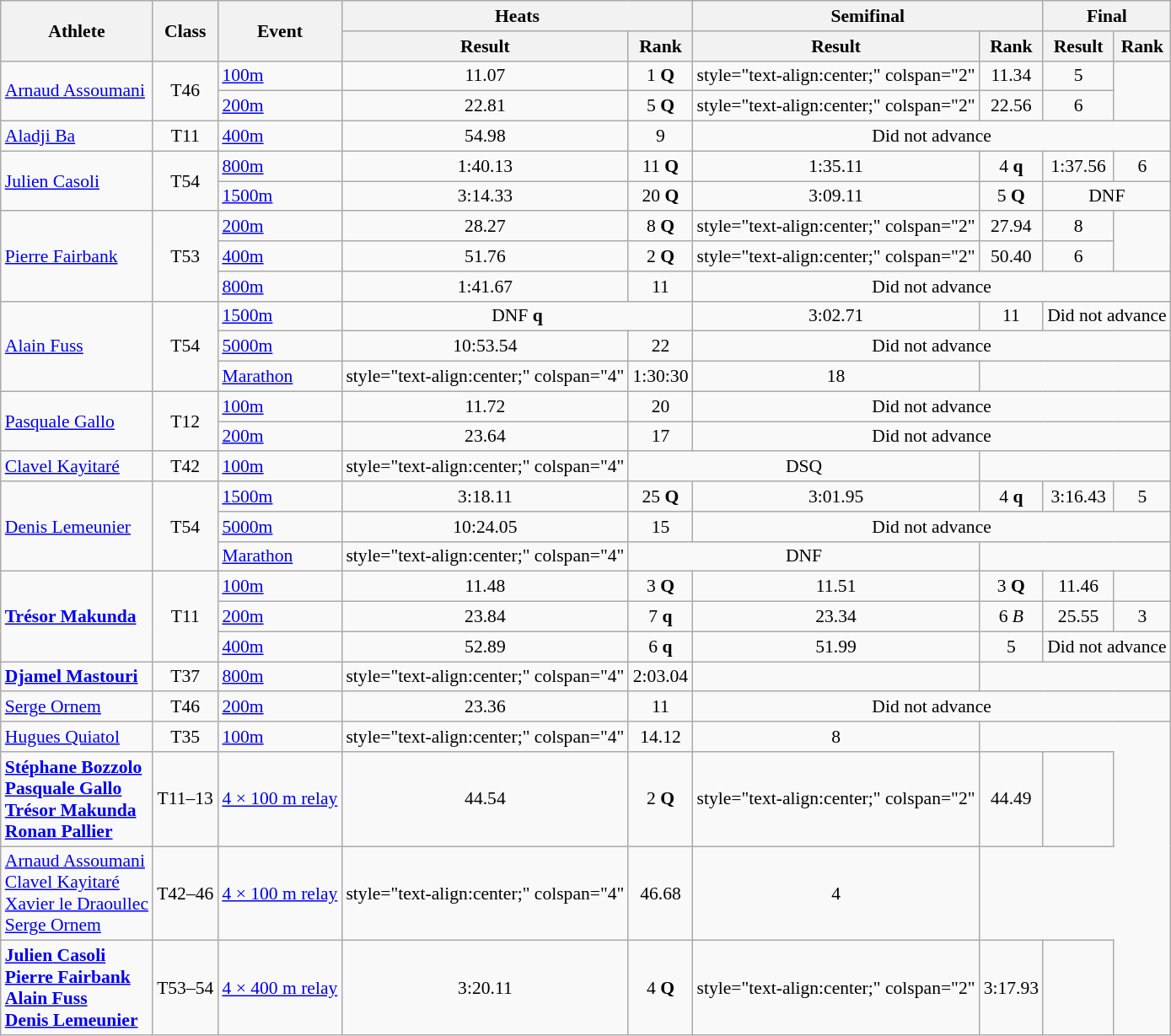<table class=wikitable style="font-size:90%">
<tr>
<th rowspan="2">Athlete</th>
<th rowspan="2">Class</th>
<th rowspan="2">Event</th>
<th colspan="2">Heats</th>
<th colspan="2">Semifinal</th>
<th colspan="2">Final</th>
</tr>
<tr>
<th>Result</th>
<th>Rank</th>
<th>Result</th>
<th>Rank</th>
<th>Result</th>
<th>Rank</th>
</tr>
<tr>
<td rowspan="2"><a href='#'>Arnaud Assoumani</a></td>
<td rowspan="2" style="text-align:center;">T46</td>
<td><a href='#'>100m</a></td>
<td style="text-align:center;">11.07</td>
<td style="text-align:center;">1 <strong>Q</strong></td>
<td>style="text-align:center;" colspan="2" </td>
<td style="text-align:center;">11.34</td>
<td style="text-align:center;">5</td>
</tr>
<tr>
<td><a href='#'>200m</a></td>
<td style="text-align:center;">22.81</td>
<td style="text-align:center;">5 <strong>Q</strong></td>
<td>style="text-align:center;" colspan="2" </td>
<td style="text-align:center;">22.56</td>
<td style="text-align:center;">6</td>
</tr>
<tr>
<td><a href='#'>Aladji Ba</a></td>
<td style="text-align:center;">T11</td>
<td><a href='#'>400m</a></td>
<td style="text-align:center;">54.98</td>
<td style="text-align:center;">9</td>
<td style="text-align:center;" colspan="4">Did not advance</td>
</tr>
<tr>
<td rowspan="2"><a href='#'>Julien Casoli</a></td>
<td rowspan="2" style="text-align:center;">T54</td>
<td><a href='#'>800m</a></td>
<td style="text-align:center;">1:40.13</td>
<td style="text-align:center;">11 <strong>Q</strong></td>
<td style="text-align:center;">1:35.11</td>
<td style="text-align:center;">4 <strong>q</strong></td>
<td style="text-align:center;">1:37.56</td>
<td style="text-align:center;">6</td>
</tr>
<tr>
<td><a href='#'>1500m</a></td>
<td style="text-align:center;">3:14.33</td>
<td style="text-align:center;">20 <strong>Q</strong></td>
<td style="text-align:center;">3:09.11</td>
<td style="text-align:center;">5 <strong>Q</strong></td>
<td style="text-align:center;" colspan="2">DNF</td>
</tr>
<tr>
<td rowspan="3"><a href='#'>Pierre Fairbank</a></td>
<td rowspan="3" style="text-align:center;">T53</td>
<td><a href='#'>200m</a></td>
<td style="text-align:center;">28.27</td>
<td style="text-align:center;">8 <strong>Q</strong></td>
<td>style="text-align:center;" colspan="2" </td>
<td style="text-align:center;">27.94</td>
<td style="text-align:center;">8</td>
</tr>
<tr>
<td><a href='#'>400m</a></td>
<td style="text-align:center;">51.76</td>
<td style="text-align:center;">2 <strong>Q</strong></td>
<td>style="text-align:center;" colspan="2" </td>
<td style="text-align:center;">50.40</td>
<td style="text-align:center;">6</td>
</tr>
<tr>
<td><a href='#'>800m</a></td>
<td style="text-align:center;">1:41.67</td>
<td style="text-align:center;">11</td>
<td style="text-align:center;" colspan="4">Did not advance</td>
</tr>
<tr>
<td rowspan="3"><a href='#'>Alain Fuss</a></td>
<td rowspan="3" style="text-align:center;">T54</td>
<td><a href='#'>1500m</a></td>
<td style="text-align:center;" colspan="2">DNF <strong>q</strong></td>
<td style="text-align:center;">3:02.71</td>
<td style="text-align:center;">11</td>
<td style="text-align:center;" colspan="2">Did not advance</td>
</tr>
<tr>
<td><a href='#'>5000m</a></td>
<td style="text-align:center;">10:53.54</td>
<td style="text-align:center;">22</td>
<td style="text-align:center;" colspan="4">Did not advance</td>
</tr>
<tr>
<td><a href='#'>Marathon</a></td>
<td>style="text-align:center;" colspan="4" </td>
<td style="text-align:center;">1:30:30</td>
<td style="text-align:center;">18</td>
</tr>
<tr>
<td rowspan="2"><a href='#'>Pasquale Gallo</a></td>
<td rowspan="2" style="text-align:center;">T12</td>
<td><a href='#'>100m</a></td>
<td style="text-align:center;">11.72</td>
<td style="text-align:center;">20</td>
<td style="text-align:center;" colspan="4">Did not advance</td>
</tr>
<tr>
<td><a href='#'>200m</a></td>
<td style="text-align:center;">23.64</td>
<td style="text-align:center;">17</td>
<td style="text-align:center;" colspan="4">Did not advance</td>
</tr>
<tr>
<td><a href='#'>Clavel Kayitaré</a></td>
<td style="text-align:center;">T42</td>
<td><a href='#'>100m</a></td>
<td>style="text-align:center;" colspan="4" </td>
<td style="text-align:center;" colspan="2">DSQ</td>
</tr>
<tr>
<td rowspan="3"><a href='#'>Denis Lemeunier</a></td>
<td rowspan="3" style="text-align:center;">T54</td>
<td><a href='#'>1500m</a></td>
<td style="text-align:center;">3:18.11</td>
<td style="text-align:center;">25 <strong>Q</strong></td>
<td style="text-align:center;">3:01.95</td>
<td style="text-align:center;">4 <strong>q</strong></td>
<td style="text-align:center;">3:16.43</td>
<td style="text-align:center;">5</td>
</tr>
<tr>
<td><a href='#'>5000m</a></td>
<td style="text-align:center;">10:24.05</td>
<td style="text-align:center;">15</td>
<td style="text-align:center;" colspan="4">Did not advance</td>
</tr>
<tr>
<td><a href='#'>Marathon</a></td>
<td>style="text-align:center;" colspan="4" </td>
<td style="text-align:center;" colspan="2">DNF</td>
</tr>
<tr>
<td rowspan="3"><strong><a href='#'>Trésor Makunda</a></strong></td>
<td rowspan="3" style="text-align:center;">T11</td>
<td><a href='#'>100m</a></td>
<td style="text-align:center;">11.48</td>
<td style="text-align:center;">3 <strong>Q</strong></td>
<td style="text-align:center;">11.51</td>
<td style="text-align:center;">3 <strong>Q</strong></td>
<td style="text-align:center;">11.46</td>
<td style="text-align:center;"></td>
</tr>
<tr>
<td><a href='#'>200m</a></td>
<td style="text-align:center;">23.84</td>
<td style="text-align:center;">7 <strong>q</strong></td>
<td style="text-align:center;">23.34</td>
<td style="text-align:center;">6 <em>B</em></td>
<td style="text-align:center;">25.55</td>
<td style="text-align:center;">3</td>
</tr>
<tr>
<td><a href='#'>400m</a></td>
<td style="text-align:center;">52.89</td>
<td style="text-align:center;">6 <strong>q</strong></td>
<td style="text-align:center;">51.99</td>
<td style="text-align:center;">5</td>
<td style="text-align:center;" colspan="2">Did not advance</td>
</tr>
<tr>
<td><strong><a href='#'>Djamel Mastouri</a></strong></td>
<td style="text-align:center;">T37</td>
<td><a href='#'>800m</a></td>
<td>style="text-align:center;" colspan="4" </td>
<td style="text-align:center;">2:03.04</td>
<td style="text-align:center;"></td>
</tr>
<tr>
<td><a href='#'>Serge Ornem</a></td>
<td style="text-align:center;">T46</td>
<td><a href='#'>200m</a></td>
<td style="text-align:center;">23.36</td>
<td style="text-align:center;">11</td>
<td style="text-align:center;" colspan="4">Did not advance</td>
</tr>
<tr>
<td><a href='#'>Hugues Quiatol</a></td>
<td style="text-align:center;">T35</td>
<td><a href='#'>100m</a></td>
<td>style="text-align:center;" colspan="4" </td>
<td style="text-align:center;">14.12</td>
<td style="text-align:center;">8</td>
</tr>
<tr>
<td><strong><a href='#'>Stéphane Bozzolo</a></strong><br> <strong><a href='#'>Pasquale Gallo</a></strong><br> <strong><a href='#'>Trésor Makunda</a></strong><br> <strong><a href='#'>Ronan Pallier</a></strong></td>
<td style="text-align:center;">T11–13</td>
<td><a href='#'>4 × 100 m relay</a></td>
<td style="text-align:center;">44.54</td>
<td style="text-align:center;">2 <strong>Q</strong></td>
<td>style="text-align:center;" colspan="2" </td>
<td style="text-align:center;">44.49</td>
<td style="text-align:center;"></td>
</tr>
<tr>
<td><a href='#'>Arnaud Assoumani</a><br> <a href='#'>Clavel Kayitaré</a><br> <a href='#'>Xavier le Draoullec</a><br> <a href='#'>Serge Ornem</a></td>
<td style="text-align:center;">T42–46</td>
<td><a href='#'>4 × 100 m relay</a></td>
<td>style="text-align:center;" colspan="4" </td>
<td style="text-align:center;">46.68</td>
<td style="text-align:center;">4</td>
</tr>
<tr>
<td><strong><a href='#'>Julien Casoli</a></strong><br> <strong><a href='#'>Pierre Fairbank</a></strong><br> <strong><a href='#'>Alain Fuss</a></strong><br> <strong><a href='#'>Denis Lemeunier</a></strong></td>
<td style="text-align:center;">T53–54</td>
<td><a href='#'>4 × 400 m relay</a></td>
<td style="text-align:center;">3:20.11</td>
<td style="text-align:center;">4 <strong>Q</strong></td>
<td>style="text-align:center;" colspan="2" </td>
<td style="text-align:center;">3:17.93</td>
<td style="text-align:center;"></td>
</tr>
</table>
